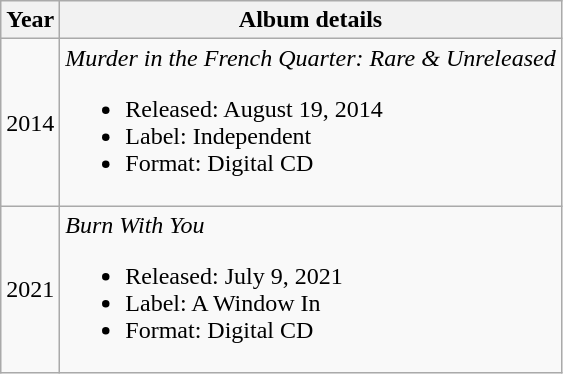<table class="wikitable">
<tr>
<th>Year</th>
<th>Album details</th>
</tr>
<tr>
<td style="text-align:center;">2014</td>
<td><em>Murder in the French Quarter: Rare & Unreleased</em><br><ul><li>Released: August 19, 2014</li><li>Label: Independent</li><li>Format: Digital CD</li></ul></td>
</tr>
<tr>
<td style="text-align:center;">2021</td>
<td><em>Burn With You</em><br><ul><li>Released: July 9, 2021</li><li>Label: A Window In</li><li>Format: Digital CD</li></ul></td>
</tr>
</table>
